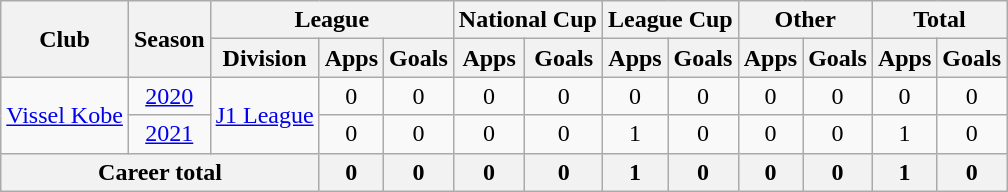<table class="wikitable" style="text-align: center">
<tr>
<th rowspan="2">Club</th>
<th rowspan="2">Season</th>
<th colspan="3">League</th>
<th colspan="2">National Cup</th>
<th colspan="2">League Cup</th>
<th colspan="2">Other</th>
<th colspan="2">Total</th>
</tr>
<tr>
<th>Division</th>
<th>Apps</th>
<th>Goals</th>
<th>Apps</th>
<th>Goals</th>
<th>Apps</th>
<th>Goals</th>
<th>Apps</th>
<th>Goals</th>
<th>Apps</th>
<th>Goals</th>
</tr>
<tr>
<td rowspan="2"><a href='#'>Vissel Kobe</a></td>
<td><a href='#'>2020</a></td>
<td rowspan="2"><a href='#'>J1 League</a></td>
<td>0</td>
<td>0</td>
<td>0</td>
<td>0</td>
<td>0</td>
<td>0</td>
<td>0</td>
<td>0</td>
<td>0</td>
<td>0</td>
</tr>
<tr>
<td><a href='#'>2021</a></td>
<td>0</td>
<td>0</td>
<td>0</td>
<td>0</td>
<td>1</td>
<td>0</td>
<td>0</td>
<td>0</td>
<td>1</td>
<td>0</td>
</tr>
<tr>
<th colspan=3>Career total</th>
<th>0</th>
<th>0</th>
<th>0</th>
<th>0</th>
<th>1</th>
<th>0</th>
<th>0</th>
<th>0</th>
<th>1</th>
<th>0</th>
</tr>
</table>
